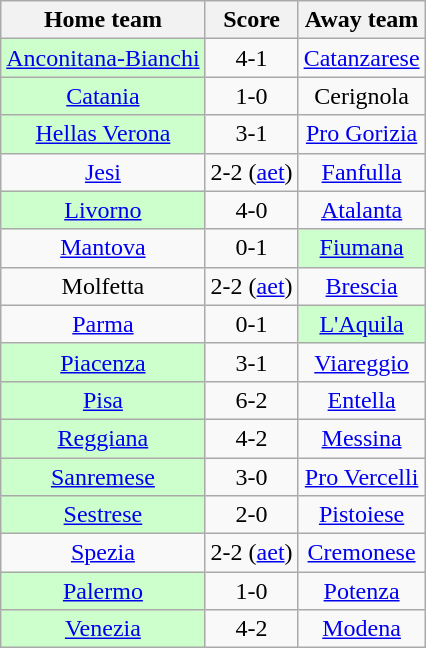<table class="wikitable" style="text-align: center">
<tr>
<th>Home team</th>
<th>Score</th>
<th>Away team</th>
</tr>
<tr>
<td bgcolor="ccffcc"><a href='#'>Anconitana-Bianchi</a></td>
<td>4-1</td>
<td><a href='#'>Catanzarese</a></td>
</tr>
<tr>
<td bgcolor="ccffcc"><a href='#'>Catania</a></td>
<td>1-0</td>
<td>Cerignola</td>
</tr>
<tr>
<td bgcolor="ccffcc"><a href='#'>Hellas Verona</a></td>
<td>3-1</td>
<td><a href='#'>Pro Gorizia</a></td>
</tr>
<tr>
<td><a href='#'>Jesi</a></td>
<td>2-2 (<a href='#'>aet</a>)</td>
<td><a href='#'>Fanfulla</a></td>
</tr>
<tr>
<td bgcolor="ccffcc"><a href='#'>Livorno</a></td>
<td>4-0</td>
<td><a href='#'>Atalanta</a></td>
</tr>
<tr>
<td><a href='#'>Mantova</a></td>
<td>0-1</td>
<td bgcolor="ccffcc"><a href='#'>Fiumana</a></td>
</tr>
<tr>
<td>Molfetta</td>
<td>2-2 (<a href='#'>aet</a>)</td>
<td><a href='#'>Brescia</a></td>
</tr>
<tr>
<td><a href='#'>Parma</a></td>
<td>0-1</td>
<td bgcolor="ccffcc"><a href='#'>L'Aquila</a></td>
</tr>
<tr>
<td bgcolor="ccffcc"><a href='#'>Piacenza</a></td>
<td>3-1</td>
<td><a href='#'>Viareggio</a></td>
</tr>
<tr>
<td bgcolor="ccffcc"><a href='#'>Pisa</a></td>
<td>6-2</td>
<td><a href='#'>Entella</a></td>
</tr>
<tr>
<td bgcolor="ccffcc"><a href='#'>Reggiana</a></td>
<td>4-2</td>
<td><a href='#'>Messina</a></td>
</tr>
<tr>
<td bgcolor="ccffcc"><a href='#'>Sanremese</a></td>
<td>3-0</td>
<td><a href='#'>Pro Vercelli</a></td>
</tr>
<tr>
<td bgcolor="ccffcc"><a href='#'>Sestrese</a></td>
<td>2-0 </td>
<td><a href='#'>Pistoiese</a></td>
</tr>
<tr>
<td><a href='#'>Spezia</a></td>
<td>2-2 (<a href='#'>aet</a>)</td>
<td><a href='#'>Cremonese</a></td>
</tr>
<tr>
<td bgcolor="ccffcc"><a href='#'>Palermo</a></td>
<td>1-0</td>
<td><a href='#'>Potenza</a></td>
</tr>
<tr>
<td bgcolor="ccffcc"><a href='#'>Venezia</a></td>
<td>4-2</td>
<td><a href='#'>Modena</a></td>
</tr>
</table>
